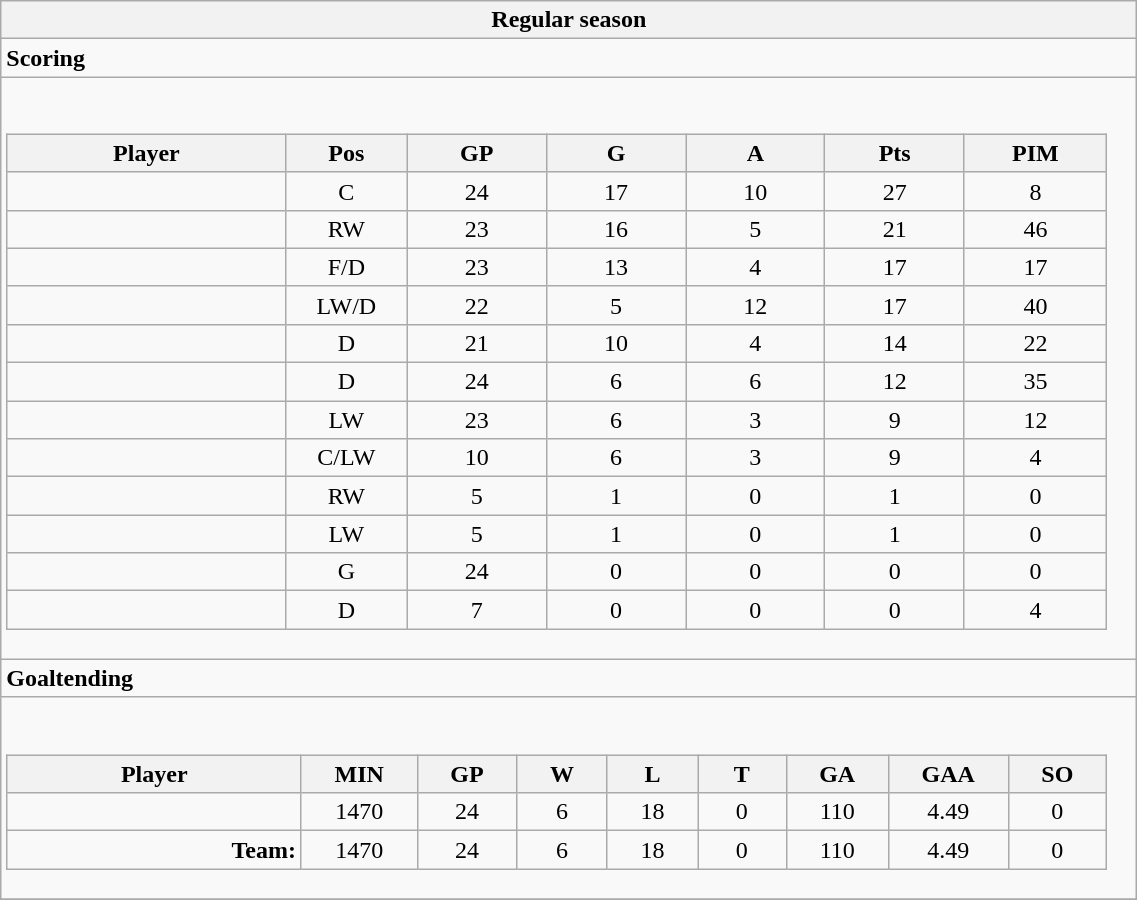<table class="wikitable collapsible" width="60%" border="1">
<tr>
<th>Regular season</th>
</tr>
<tr>
<td class="tocccolors"><strong>Scoring</strong></td>
</tr>
<tr>
<td><br><table class="wikitable sortable">
<tr ALIGN="center">
<th bgcolor="#DDDDFF" width="10%">Player</th>
<th bgcolor="#DDDDFF" width="3%" title="Position">Pos</th>
<th bgcolor="#DDDDFF" width="5%" title="Games played">GP</th>
<th bgcolor="#DDDDFF" width="5%" title="Goals">G</th>
<th bgcolor="#DDDDFF" width="5%" title="Assists">A</th>
<th bgcolor="#DDDDFF" width="5%" title="Points">Pts</th>
<th bgcolor="#DDDDFF" width="5%" title="Penalties in Minutes">PIM</th>
</tr>
<tr align="center">
<td align="right"></td>
<td>C</td>
<td>24</td>
<td>17</td>
<td>10</td>
<td>27</td>
<td>8</td>
</tr>
<tr align="center">
<td align="right"></td>
<td>RW</td>
<td>23</td>
<td>16</td>
<td>5</td>
<td>21</td>
<td>46</td>
</tr>
<tr align="center">
<td align="right"></td>
<td>F/D</td>
<td>23</td>
<td>13</td>
<td>4</td>
<td>17</td>
<td>17</td>
</tr>
<tr align="center">
<td align="right"></td>
<td>LW/D</td>
<td>22</td>
<td>5</td>
<td>12</td>
<td>17</td>
<td>40</td>
</tr>
<tr align="center">
<td align="right"></td>
<td>D</td>
<td>21</td>
<td>10</td>
<td>4</td>
<td>14</td>
<td>22</td>
</tr>
<tr align="center">
<td align="right"></td>
<td>D</td>
<td>24</td>
<td>6</td>
<td>6</td>
<td>12</td>
<td>35</td>
</tr>
<tr align="center">
<td align="right"></td>
<td>LW</td>
<td>23</td>
<td>6</td>
<td>3</td>
<td>9</td>
<td>12</td>
</tr>
<tr align="center">
<td align="right"></td>
<td>C/LW</td>
<td>10</td>
<td>6</td>
<td>3</td>
<td>9</td>
<td>4</td>
</tr>
<tr align="center">
<td align="right"></td>
<td>RW</td>
<td>5</td>
<td>1</td>
<td>0</td>
<td>1</td>
<td>0</td>
</tr>
<tr align="center">
<td align="right"></td>
<td>LW</td>
<td>5</td>
<td>1</td>
<td>0</td>
<td>1</td>
<td>0</td>
</tr>
<tr align="center">
<td align="right"></td>
<td>G</td>
<td>24</td>
<td>0</td>
<td>0</td>
<td>0</td>
<td>0</td>
</tr>
<tr align="center">
<td align="right"></td>
<td>D</td>
<td>7</td>
<td>0</td>
<td>0</td>
<td>0</td>
<td>4</td>
</tr>
</table>
</td>
</tr>
<tr>
<td class="toccolors"><strong>Goaltending</strong></td>
</tr>
<tr>
<td><br><table class="wikitable sortable">
<tr>
<th bgcolor="#DDDDFF" width="10%">Player</th>
<th width="3%" bgcolor="#DDDDFF" title="Minutes played">MIN</th>
<th width="3%" bgcolor="#DDDDFF" title="Games played in">GP</th>
<th width="3%" bgcolor="#DDDDFF" title="Wins">W</th>
<th width="3%" bgcolor="#DDDDFF"title="Losses">L</th>
<th width="3%" bgcolor="#DDDDFF" title="Ties">T</th>
<th width="3%" bgcolor="#DDDDFF" title="Goals against">GA</th>
<th width="3%" bgcolor="#DDDDFF" title="Goals against average">GAA</th>
<th width="3%" bgcolor="#DDDDFF"title="Shut-outs">SO</th>
</tr>
<tr align="center">
<td align="right"></td>
<td>1470</td>
<td>24</td>
<td>6</td>
<td>18</td>
<td>0</td>
<td>110</td>
<td>4.49</td>
<td>0</td>
</tr>
<tr align="center">
<td align="right"><strong>Team:</strong></td>
<td>1470</td>
<td>24</td>
<td>6</td>
<td>18</td>
<td>0</td>
<td>110</td>
<td>4.49</td>
<td>0</td>
</tr>
</table>
</td>
</tr>
<tr>
</tr>
</table>
